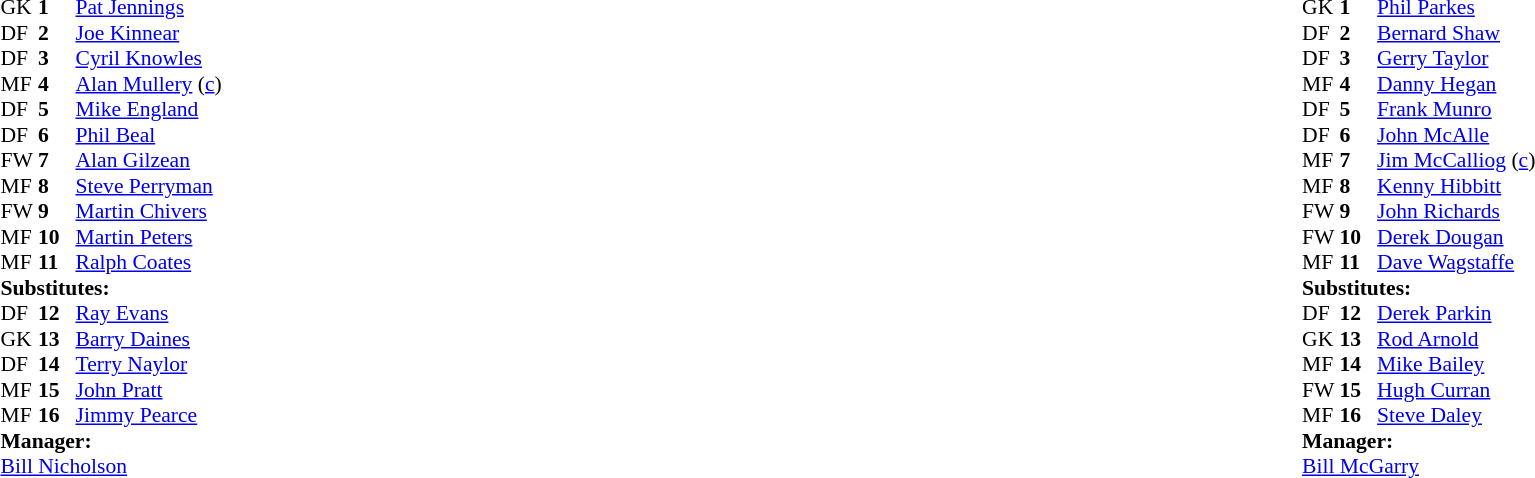<table width="100%">
<tr>
<td valign="top" width="50%"><br><table style="font-size: 90%" cellspacing="0" cellpadding="0">
<tr>
<td colspan="4"></td>
</tr>
<tr>
<th width=25></th>
<th width=25></th>
</tr>
<tr>
<td>GK</td>
<td><strong>1</strong></td>
<td> <a href='#'>Pat Jennings</a></td>
</tr>
<tr>
<td>DF</td>
<td><strong>2</strong></td>
<td> <a href='#'>Joe Kinnear</a></td>
</tr>
<tr>
<td>DF</td>
<td><strong>3</strong></td>
<td> <a href='#'>Cyril Knowles</a></td>
</tr>
<tr>
<td>MF</td>
<td><strong>4</strong></td>
<td> <a href='#'>Alan Mullery</a> (<a href='#'>c</a>)</td>
</tr>
<tr>
<td>DF</td>
<td><strong>5</strong></td>
<td> <a href='#'>Mike England</a></td>
</tr>
<tr>
<td>DF</td>
<td><strong>6</strong></td>
<td> <a href='#'>Phil Beal</a></td>
</tr>
<tr>
<td>FW</td>
<td><strong>7</strong></td>
<td> <a href='#'>Alan Gilzean</a></td>
</tr>
<tr>
<td>MF</td>
<td><strong>8</strong></td>
<td> <a href='#'>Steve Perryman</a></td>
</tr>
<tr>
<td>FW</td>
<td><strong>9</strong></td>
<td> <a href='#'>Martin Chivers</a></td>
</tr>
<tr>
<td>MF</td>
<td><strong>10</strong></td>
<td> <a href='#'>Martin Peters</a></td>
</tr>
<tr>
<td>MF</td>
<td><strong>11</strong></td>
<td> <a href='#'>Ralph Coates</a></td>
</tr>
<tr>
<td colspan=3><strong>Substitutes:</strong></td>
</tr>
<tr>
<td>DF</td>
<td><strong>12</strong></td>
<td> <a href='#'>Ray Evans</a></td>
</tr>
<tr>
<td>GK</td>
<td><strong>13</strong></td>
<td> <a href='#'>Barry Daines</a></td>
</tr>
<tr>
<td>DF</td>
<td><strong>14</strong></td>
<td> <a href='#'>Terry Naylor</a></td>
</tr>
<tr>
<td>MF</td>
<td><strong>15</strong></td>
<td> <a href='#'>John Pratt</a></td>
</tr>
<tr>
<td>MF</td>
<td><strong>16</strong></td>
<td> <a href='#'>Jimmy Pearce</a></td>
</tr>
<tr>
<td colspan=3><strong>Manager:</strong></td>
</tr>
<tr>
<td colspan=4> <a href='#'>Bill Nicholson</a></td>
</tr>
</table>
</td>
<td valign="top"></td>
<td valign="top" width="50%"><br><table style="font-size: 90%" cellspacing="0" cellpadding="0" align=center>
<tr>
<td colspan="4"></td>
</tr>
<tr>
<th width=25></th>
<th width=25></th>
</tr>
<tr>
<td>GK</td>
<td><strong>1</strong></td>
<td> <a href='#'>Phil Parkes</a></td>
</tr>
<tr>
<td>DF</td>
<td><strong>2</strong></td>
<td> <a href='#'>Bernard Shaw</a></td>
</tr>
<tr>
<td>DF</td>
<td><strong>3</strong></td>
<td> <a href='#'>Gerry Taylor</a></td>
</tr>
<tr>
<td>MF</td>
<td><strong>4</strong></td>
<td> <a href='#'>Danny Hegan</a></td>
</tr>
<tr>
<td>DF</td>
<td><strong>5</strong></td>
<td> <a href='#'>Frank Munro</a></td>
</tr>
<tr>
<td>DF</td>
<td><strong>6</strong></td>
<td> <a href='#'>John McAlle</a></td>
</tr>
<tr>
<td>MF</td>
<td><strong>7</strong></td>
<td> <a href='#'>Jim McCalliog</a> (<a href='#'>c</a>)</td>
</tr>
<tr>
<td>MF</td>
<td><strong>8</strong></td>
<td> <a href='#'>Kenny Hibbitt</a></td>
<td></td>
</tr>
<tr>
<td>FW</td>
<td><strong>9</strong></td>
<td> <a href='#'>John Richards</a></td>
</tr>
<tr>
<td>FW</td>
<td><strong>10</strong></td>
<td> <a href='#'>Derek Dougan</a></td>
<td></td>
</tr>
<tr>
<td>MF</td>
<td><strong>11</strong></td>
<td> <a href='#'>Dave Wagstaffe</a></td>
</tr>
<tr>
<td colspan=3><strong>Substitutes:</strong></td>
</tr>
<tr>
<td>DF</td>
<td><strong>12</strong></td>
<td> <a href='#'>Derek Parkin</a></td>
</tr>
<tr>
<td>GK</td>
<td><strong>13</strong></td>
<td> <a href='#'>Rod Arnold</a></td>
</tr>
<tr>
<td>MF</td>
<td><strong>14</strong></td>
<td> <a href='#'>Mike Bailey</a></td>
<td></td>
</tr>
<tr>
<td>FW</td>
<td><strong>15</strong></td>
<td> <a href='#'>Hugh Curran</a></td>
<td></td>
</tr>
<tr>
<td>MF</td>
<td><strong>16</strong></td>
<td> <a href='#'>Steve Daley</a></td>
</tr>
<tr>
<td colspan=3><strong>Manager:</strong></td>
</tr>
<tr>
<td colspan=4> <a href='#'>Bill McGarry</a></td>
</tr>
<tr>
</tr>
</table>
</td>
</tr>
</table>
